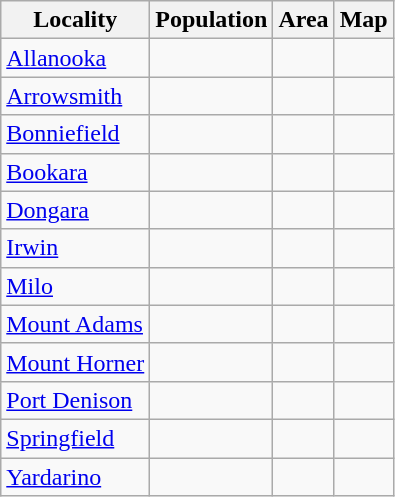<table class="wikitable sortable">
<tr>
<th>Locality</th>
<th data-sort-type=number>Population</th>
<th data-sort-type=number>Area</th>
<th>Map</th>
</tr>
<tr>
<td><a href='#'>Allanooka</a></td>
<td></td>
<td></td>
<td></td>
</tr>
<tr>
<td><a href='#'>Arrowsmith</a></td>
<td></td>
<td></td>
<td></td>
</tr>
<tr>
<td><a href='#'>Bonniefield</a></td>
<td></td>
<td></td>
<td></td>
</tr>
<tr>
<td><a href='#'>Bookara</a></td>
<td></td>
<td></td>
<td></td>
</tr>
<tr>
<td><a href='#'>Dongara</a></td>
<td></td>
<td></td>
<td></td>
</tr>
<tr>
<td><a href='#'>Irwin</a></td>
<td></td>
<td></td>
<td></td>
</tr>
<tr>
<td><a href='#'>Milo</a></td>
<td></td>
<td></td>
<td></td>
</tr>
<tr>
<td><a href='#'>Mount Adams</a></td>
<td></td>
<td></td>
<td></td>
</tr>
<tr>
<td><a href='#'>Mount Horner</a></td>
<td></td>
<td></td>
<td></td>
</tr>
<tr>
<td><a href='#'>Port Denison</a></td>
<td></td>
<td></td>
<td></td>
</tr>
<tr>
<td><a href='#'>Springfield</a></td>
<td></td>
<td></td>
<td></td>
</tr>
<tr>
<td><a href='#'>Yardarino</a></td>
<td></td>
<td></td>
<td></td>
</tr>
</table>
